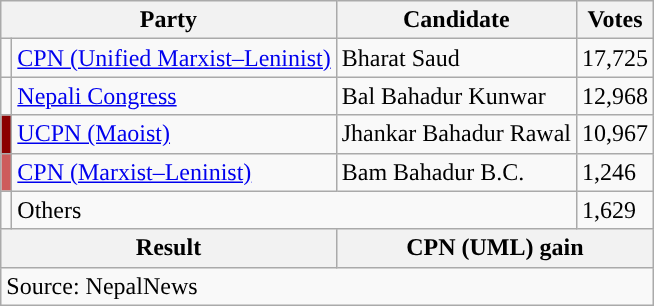<table class="wikitable">
<tr>
<th colspan="2">Party</th>
<th>Candidate</th>
<th>Votes</th>
</tr>
<tr>
<td style="background-color:"></td>
<td><a href='#'>CPN (Unified Marxist–Leninist)</a></td>
<td>Bharat Saud</td>
<td>17,725</td>
</tr>
<tr>
<td style="background-color:"></td>
<td><a href='#'>Nepali Congress</a></td>
<td>Bal Bahadur Kunwar</td>
<td>12,968</td>
</tr>
<tr>
<td style="background-color:darkred"></td>
<td><a href='#'>UCPN (Maoist)</a></td>
<td>Jhankar Bahadur Rawal</td>
<td>10,967</td>
</tr>
<tr>
<td style="background-color:indianred"></td>
<td><a href='#'>CPN (Marxist–Leninist)</a></td>
<td>Bam Bahadur B.C.</td>
<td>1,246</td>
</tr>
<tr>
<td></td>
<td colspan="2">Others</td>
<td>1,629</td>
</tr>
<tr>
<th colspan="2">Result</th>
<th colspan="2">CPN (UML) gain</th>
</tr>
<tr>
<td colspan="4">Source: NepalNews</td>
</tr>
</table>
